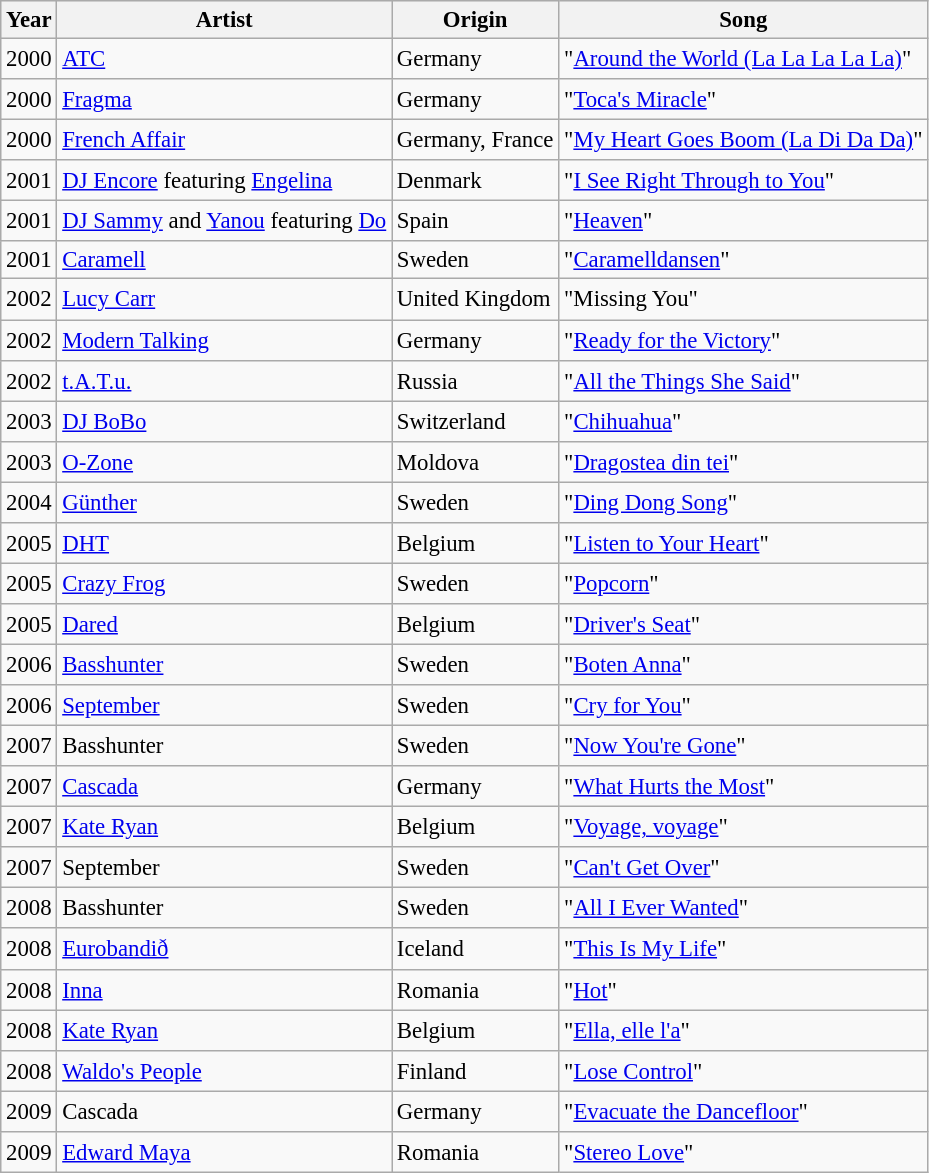<table class="wikitable" bgcolor="#f7f8ff" ; align="center" cellpadding="2" cellspacing="0" border="1" style="font-size: 95%; border-collapse: collapse">
<tr bgcolor="#EFEFEF">
<th>Year</th>
<th>Artist</th>
<th>Origin</th>
<th>Song</th>
</tr>
<tr>
<td height=20>2000</td>
<td><a href='#'>ATC</a></td>
<td>Germany</td>
<td>"<a href='#'>Around the World (La La La La La)</a>"</td>
</tr>
<tr>
<td height=20>2000</td>
<td><a href='#'>Fragma</a></td>
<td>Germany</td>
<td>"<a href='#'>Toca's Miracle</a>"</td>
</tr>
<tr>
<td height=20>2000</td>
<td><a href='#'>French Affair</a></td>
<td>Germany, France</td>
<td>"<a href='#'>My Heart Goes Boom (La Di Da Da)</a>"</td>
</tr>
<tr>
<td height=20>2001</td>
<td><a href='#'>DJ Encore</a> featuring <a href='#'>Engelina</a></td>
<td>Denmark</td>
<td>"<a href='#'>I See Right Through to You</a>"</td>
</tr>
<tr>
<td height=20>2001</td>
<td><a href='#'>DJ Sammy</a> and <a href='#'>Yanou</a> featuring <a href='#'>Do</a></td>
<td>Spain</td>
<td>"<a href='#'>Heaven</a>"</td>
</tr>
<tr>
<td>2001</td>
<td><a href='#'>Caramell</a></td>
<td>Sweden</td>
<td>"<a href='#'>Caramelldansen</a>"</td>
</tr>
<tr>
<td height=20>2002</td>
<td><a href='#'>Lucy Carr</a></td>
<td>United Kingdom</td>
<td>"Missing You"</td>
</tr>
<tr>
<td height=20>2002</td>
<td><a href='#'>Modern Talking</a></td>
<td>Germany</td>
<td>"<a href='#'>Ready for the Victory</a>"</td>
</tr>
<tr>
<td height=20>2002</td>
<td><a href='#'>t.A.T.u.</a></td>
<td>Russia</td>
<td>"<a href='#'>All the Things She Said</a>"</td>
</tr>
<tr>
<td height=20>2003</td>
<td><a href='#'>DJ BoBo</a></td>
<td>Switzerland</td>
<td>"<a href='#'>Chihuahua</a>"</td>
</tr>
<tr>
<td height=20>2003</td>
<td><a href='#'>O-Zone</a></td>
<td>Moldova</td>
<td>"<a href='#'>Dragostea din tei</a>"</td>
</tr>
<tr>
<td height=20>2004</td>
<td><a href='#'>Günther</a></td>
<td>Sweden</td>
<td>"<a href='#'>Ding Dong Song</a>"</td>
</tr>
<tr>
<td height=20>2005</td>
<td><a href='#'>DHT</a></td>
<td>Belgium</td>
<td>"<a href='#'>Listen to Your Heart</a>"</td>
</tr>
<tr>
<td height=20>2005</td>
<td><a href='#'>Crazy Frog</a></td>
<td>Sweden</td>
<td>"<a href='#'>Popcorn</a>"</td>
</tr>
<tr>
<td height=20>2005</td>
<td><a href='#'>Dared</a></td>
<td>Belgium</td>
<td>"<a href='#'>Driver's Seat</a>"</td>
</tr>
<tr>
<td height=20>2006</td>
<td><a href='#'>Basshunter</a></td>
<td>Sweden</td>
<td>"<a href='#'>Boten Anna</a>"</td>
</tr>
<tr>
<td height=20>2006</td>
<td><a href='#'>September</a></td>
<td>Sweden</td>
<td>"<a href='#'>Cry for You</a>"</td>
</tr>
<tr>
<td height=20>2007</td>
<td>Basshunter</td>
<td>Sweden</td>
<td>"<a href='#'>Now You're Gone</a>"</td>
</tr>
<tr>
<td height=20>2007</td>
<td><a href='#'>Cascada</a></td>
<td>Germany</td>
<td>"<a href='#'>What Hurts the Most</a>"</td>
</tr>
<tr>
<td height=20>2007</td>
<td><a href='#'>Kate Ryan</a></td>
<td>Belgium</td>
<td>"<a href='#'>Voyage, voyage</a>"</td>
</tr>
<tr>
<td height=20>2007</td>
<td>September</td>
<td>Sweden</td>
<td>"<a href='#'>Can't Get Over</a>"</td>
</tr>
<tr>
<td height=20>2008</td>
<td>Basshunter</td>
<td>Sweden</td>
<td>"<a href='#'>All I Ever Wanted</a>"</td>
</tr>
<tr>
<td height=20>2008</td>
<td><a href='#'>Eurobandið</a></td>
<td>Iceland</td>
<td>"<a href='#'>This Is My Life</a>"</td>
</tr>
<tr>
<td height=20>2008</td>
<td><a href='#'>Inna</a></td>
<td>Romania</td>
<td>"<a href='#'>Hot</a>"</td>
</tr>
<tr>
<td height=20>2008</td>
<td><a href='#'>Kate Ryan</a></td>
<td>Belgium</td>
<td>"<a href='#'>Ella, elle l'a</a>"</td>
</tr>
<tr>
<td height=20>2008</td>
<td><a href='#'>Waldo's People</a></td>
<td>Finland</td>
<td>"<a href='#'>Lose Control</a>"</td>
</tr>
<tr>
<td height=20>2009</td>
<td>Cascada</td>
<td>Germany</td>
<td>"<a href='#'>Evacuate the Dancefloor</a>"</td>
</tr>
<tr>
<td height=20>2009</td>
<td><a href='#'>Edward Maya</a></td>
<td>Romania</td>
<td>"<a href='#'>Stereo Love</a>"</td>
</tr>
</table>
